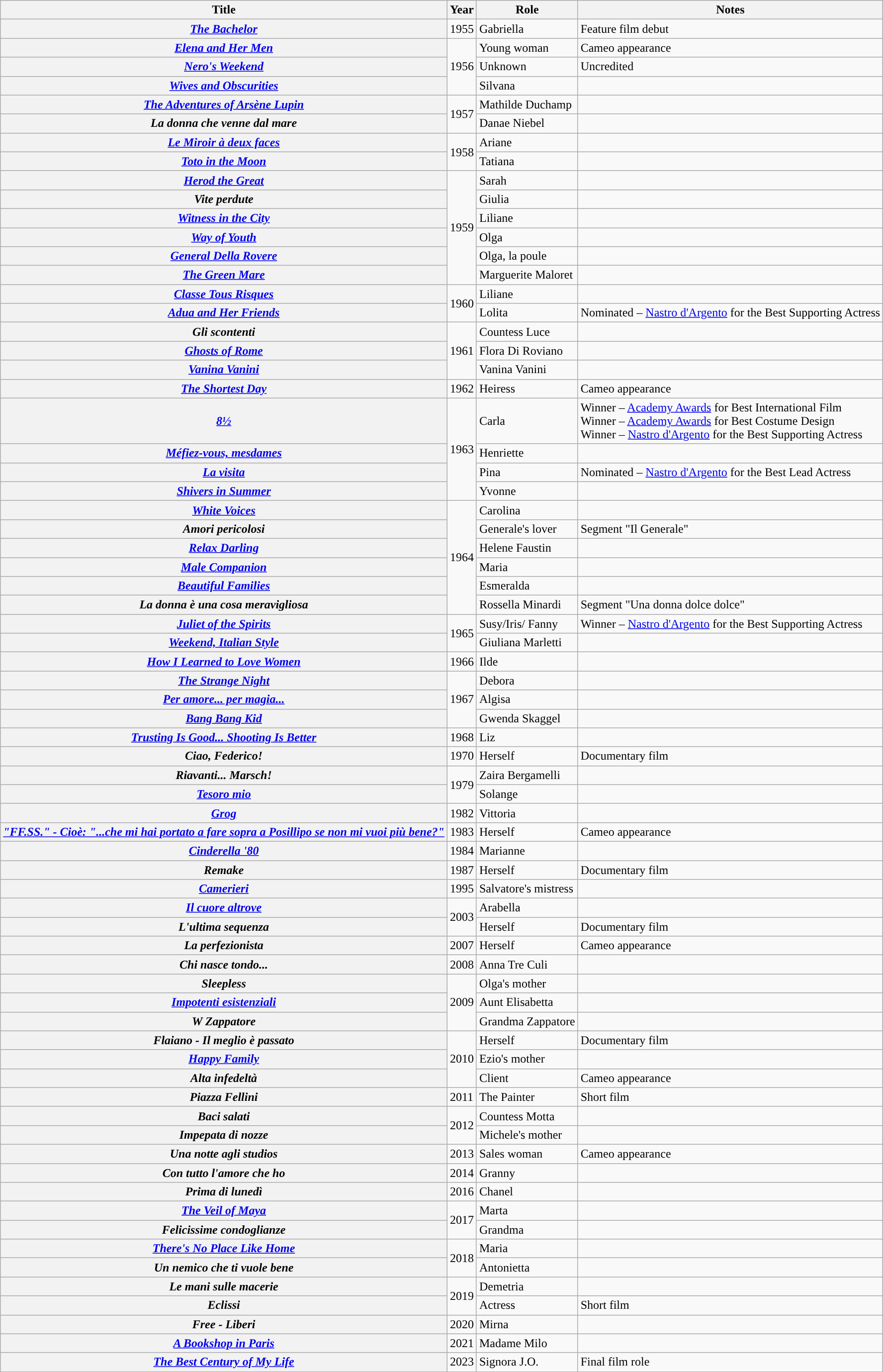<table class="wikitable plainrowheaders" style="text-align:left;">
<tr>
<th style="text-align:center">Title</th>
<th style="text-align:center">Year</th>
<th style="text-align:center">Role</th>
<th style="text-align:center">Notes</th>
</tr>
<tr>
<th scope="row"><em><a href='#'>The Bachelor</a></em></th>
<td>1955</td>
<td>Gabriella</td>
<td>Feature film debut</td>
</tr>
<tr>
<th scope="row"><em><a href='#'>Elena and Her Men</a></em></th>
<td rowspan="3">1956</td>
<td>Young woman</td>
<td>Cameo appearance</td>
</tr>
<tr>
<th scope="row"><em><a href='#'>Nero's Weekend</a></em></th>
<td>Unknown</td>
<td>Uncredited</td>
</tr>
<tr>
<th scope="row"><em><a href='#'>Wives and Obscurities</a></em></th>
<td>Silvana</td>
<td></td>
</tr>
<tr>
<th scope="row"><em><a href='#'>The Adventures of Arsène Lupin</a></em></th>
<td rowspan="2">1957</td>
<td>Mathilde Duchamp</td>
<td></td>
</tr>
<tr>
<th scope="row"><em>La donna che venne dal mare</em></th>
<td>Danae Niebel</td>
<td></td>
</tr>
<tr>
<th scope="row"><em><a href='#'>Le Miroir à deux faces</a></em></th>
<td rowspan="2">1958</td>
<td>Ariane</td>
<td></td>
</tr>
<tr>
<th scope="row"><em><a href='#'>Toto in the Moon</a></em></th>
<td>Tatiana</td>
<td></td>
</tr>
<tr>
<th scope="row"><em><a href='#'>Herod the Great</a></em></th>
<td rowspan="6">1959</td>
<td>Sarah</td>
<td></td>
</tr>
<tr>
<th scope="row"><em>Vite perdute</em></th>
<td>Giulia</td>
<td></td>
</tr>
<tr>
<th scope="row"><em><a href='#'>Witness in the City</a></em></th>
<td>Liliane</td>
<td></td>
</tr>
<tr>
<th scope="row"><em><a href='#'>Way of Youth</a></em></th>
<td>Olga</td>
<td></td>
</tr>
<tr>
<th scope="row"><em><a href='#'>General Della Rovere</a></em></th>
<td>Olga, la poule</td>
<td></td>
</tr>
<tr>
<th scope="row"><em><a href='#'>The Green Mare</a></em></th>
<td>Marguerite Maloret</td>
<td></td>
</tr>
<tr>
<th scope="row"><em><a href='#'>Classe Tous Risques</a></em></th>
<td rowspan="2">1960</td>
<td>Liliane</td>
<td></td>
</tr>
<tr>
<th scope="row"><em><a href='#'>Adua and Her Friends</a></em></th>
<td>Lolita</td>
<td>Nominated – <a href='#'>Nastro d'Argento</a> for the Best Supporting Actress</td>
</tr>
<tr>
<th scope="row"><em>Gli scontenti</em></th>
<td rowspan="3">1961</td>
<td>Countess Luce</td>
<td></td>
</tr>
<tr>
<th scope="row"><em><a href='#'>Ghosts of Rome</a></em></th>
<td>Flora Di Roviano</td>
<td></td>
</tr>
<tr>
<th scope="row"><em><a href='#'>Vanina Vanini</a></em></th>
<td>Vanina Vanini</td>
<td></td>
</tr>
<tr>
<th scope="row"><em><a href='#'>The Shortest Day</a></em></th>
<td>1962</td>
<td>Heiress</td>
<td>Cameo appearance</td>
</tr>
<tr>
<th scope="row"><em><a href='#'>8½</a></em></th>
<td rowspan="4">1963</td>
<td>Carla</td>
<td>Winner – <a href='#'>Academy Awards</a> for Best International Film <br> Winner – <a href='#'>Academy Awards</a> for Best Costume Design <br> Winner – <a href='#'>Nastro d'Argento</a> for the Best Supporting Actress</td>
</tr>
<tr>
<th scope="row"><em><a href='#'>Méfiez-vous, mesdames</a></em></th>
<td>Henriette</td>
<td></td>
</tr>
<tr>
<th scope="row"><em><a href='#'>La visita</a></em></th>
<td>Pina</td>
<td>Nominated – <a href='#'>Nastro d'Argento</a> for the Best Lead Actress</td>
</tr>
<tr>
<th scope="row"><em><a href='#'>Shivers in Summer</a></em></th>
<td>Yvonne</td>
<td></td>
</tr>
<tr>
<th scope="row"><em><a href='#'>White Voices</a></em></th>
<td rowspan="6">1964</td>
<td>Carolina</td>
<td></td>
</tr>
<tr>
<th scope="row"><em>Amori pericolosi</em></th>
<td>Generale's lover</td>
<td>Segment "Il Generale"</td>
</tr>
<tr>
<th scope="row"><em><a href='#'>Relax Darling</a></em></th>
<td>Helene Faustin</td>
<td></td>
</tr>
<tr>
<th scope="row"><em><a href='#'>Male Companion</a></em></th>
<td>Maria</td>
<td></td>
</tr>
<tr>
<th scope="row"><em><a href='#'>Beautiful Families</a></em></th>
<td>Esmeralda</td>
<td></td>
</tr>
<tr>
<th scope="row"><em>La donna è una cosa meravigliosa</em></th>
<td>Rossella Minardi</td>
<td>Segment "Una donna dolce dolce"</td>
</tr>
<tr>
<th scope="row"><em><a href='#'>Juliet of the Spirits</a></em></th>
<td rowspan="2">1965</td>
<td>Susy/Iris/ Fanny</td>
<td>Winner – <a href='#'>Nastro d'Argento</a> for the Best Supporting Actress</td>
</tr>
<tr>
<th scope="row"><em><a href='#'>Weekend, Italian Style</a></em></th>
<td>Giuliana Marletti</td>
<td></td>
</tr>
<tr>
<th scope="row"><em><a href='#'>How I Learned to Love Women</a></em></th>
<td>1966</td>
<td>Ilde</td>
<td></td>
</tr>
<tr>
<th scope="row"><em><a href='#'>The Strange Night</a></em></th>
<td rowspan="3">1967</td>
<td>Debora</td>
<td></td>
</tr>
<tr>
<th scope="row"><em><a href='#'>Per amore... per magia...</a></em></th>
<td>Algisa</td>
<td></td>
</tr>
<tr>
<th scope="row"><em><a href='#'>Bang Bang Kid</a></em></th>
<td>Gwenda Skaggel</td>
<td></td>
</tr>
<tr>
<th scope="row"><em><a href='#'>Trusting Is Good... Shooting Is Better</a></em></th>
<td>1968</td>
<td>Liz</td>
<td></td>
</tr>
<tr>
<th scope="row"><em>Ciao, Federico!</em></th>
<td>1970</td>
<td>Herself</td>
<td>Documentary film</td>
</tr>
<tr>
<th scope="row"><em>Riavanti... Marsch!</em></th>
<td rowspan="2">1979</td>
<td>Zaira Bergamelli</td>
<td></td>
</tr>
<tr>
<th scope="row"><em><a href='#'>Tesoro mio</a></em></th>
<td>Solange</td>
<td></td>
</tr>
<tr>
<th scope="row"><em><a href='#'>Grog</a></em></th>
<td>1982</td>
<td>Vittoria</td>
<td></td>
</tr>
<tr>
<th scope="row"><em><a href='#'>"FF.SS." - Cioè: "...che mi hai portato a fare sopra a Posillipo se non mi vuoi più bene?"</a></em></th>
<td>1983</td>
<td>Herself</td>
<td>Cameo appearance</td>
</tr>
<tr>
<th scope="row"><em><a href='#'>Cinderella '80</a></em></th>
<td>1984</td>
<td>Marianne</td>
<td></td>
</tr>
<tr>
<th scope="row"><em>Remake</em></th>
<td>1987</td>
<td>Herself</td>
<td>Documentary film</td>
</tr>
<tr>
<th scope="row"><em><a href='#'>Camerieri</a></em></th>
<td>1995</td>
<td>Salvatore's mistress</td>
<td></td>
</tr>
<tr>
<th scope="row"><em><a href='#'>Il cuore altrove</a></em></th>
<td rowspan="2">2003</td>
<td>Arabella</td>
<td></td>
</tr>
<tr>
<th scope="row"><em>L'ultima sequenza</em></th>
<td>Herself</td>
<td>Documentary film</td>
</tr>
<tr>
<th scope="row"><em>La perfezionista</em></th>
<td>2007</td>
<td>Herself</td>
<td>Cameo appearance</td>
</tr>
<tr>
<th scope="row"><em>Chi nasce tondo...</em></th>
<td>2008</td>
<td>Anna Tre Culi</td>
<td></td>
</tr>
<tr>
<th scope="row"><em>Sleepless</em></th>
<td rowspan="3">2009</td>
<td>Olga's mother</td>
<td></td>
</tr>
<tr>
<th scope="row"><em><a href='#'>Impotenti esistenziali</a></em></th>
<td>Aunt Elisabetta</td>
<td></td>
</tr>
<tr>
<th scope="row"><em>W Zappatore</em></th>
<td>Grandma Zappatore</td>
<td></td>
</tr>
<tr>
<th scope="row"><em>Flaiano - Il meglio è passato</em></th>
<td rowspan="3">2010</td>
<td>Herself</td>
<td>Documentary film</td>
</tr>
<tr>
<th scope="row"><em><a href='#'>Happy Family</a></em></th>
<td>Ezio's mother</td>
<td></td>
</tr>
<tr>
<th scope="row"><em>Alta infedeltà</em></th>
<td>Client</td>
<td>Cameo appearance</td>
</tr>
<tr>
<th scope="row"><em>Piazza Fellini</em></th>
<td>2011</td>
<td>The Painter</td>
<td>Short film</td>
</tr>
<tr>
<th scope="row"><em>Baci salati</em></th>
<td rowspan="2">2012</td>
<td>Countess Motta</td>
<td></td>
</tr>
<tr>
<th scope="row"><em>Impepata di nozze</em></th>
<td>Michele's mother</td>
<td></td>
</tr>
<tr>
<th scope="row"><em>Una notte agli studios</em></th>
<td>2013</td>
<td>Sales woman</td>
<td>Cameo appearance</td>
</tr>
<tr>
<th scope="row"><em>Con tutto l'amore che ho</em></th>
<td>2014</td>
<td>Granny</td>
<td></td>
</tr>
<tr>
<th scope="row"><em>Prima di lunedì</em></th>
<td>2016</td>
<td>Chanel</td>
<td></td>
</tr>
<tr>
<th scope="row"><em><a href='#'>The Veil of Maya</a></em></th>
<td rowspan="2">2017</td>
<td>Marta</td>
<td></td>
</tr>
<tr>
<th scope="row"><em>Felicissime condoglianze</em></th>
<td>Grandma</td>
<td></td>
</tr>
<tr>
<th scope="row"><em><a href='#'>There's No Place Like Home</a></em></th>
<td rowspan="2">2018</td>
<td>Maria</td>
<td></td>
</tr>
<tr>
<th scope="row"><em>Un nemico che ti vuole bene</em></th>
<td>Antonietta</td>
<td></td>
</tr>
<tr>
<th scope="row"><em>Le mani sulle macerie</em></th>
<td rowspan="2">2019</td>
<td>Demetria</td>
<td></td>
</tr>
<tr>
<th scope="row"><em>Eclissi</em></th>
<td>Actress</td>
<td>Short film</td>
</tr>
<tr>
<th scope="row"><em>Free - Liberi</em></th>
<td>2020</td>
<td>Mirna</td>
<td></td>
</tr>
<tr>
<th scope="row"><em><a href='#'>A Bookshop in Paris</a></em></th>
<td>2021</td>
<td>Madame Milo</td>
<td></td>
</tr>
<tr>
<th scope="row"><em><a href='#'>The Best Century of My Life</a></em></th>
<td>2023</td>
<td>Signora J.O.</td>
<td>Final film role</td>
</tr>
</table>
